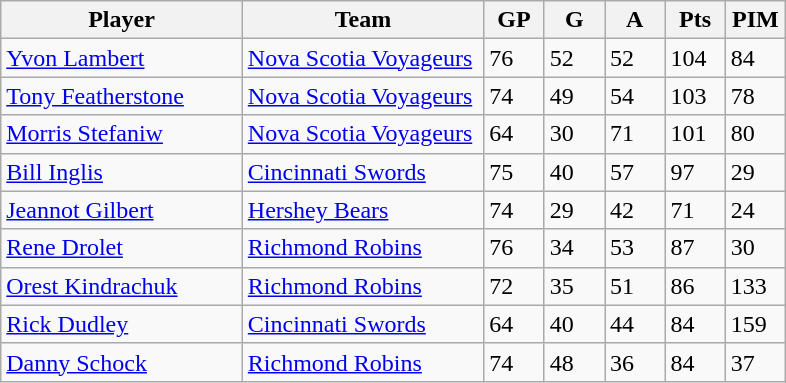<table class="wikitable">
<tr>
<th bgcolor="#DDDDFF" width="30%">Player</th>
<th bgcolor="#DDDDFF" width="30%">Team</th>
<th bgcolor="#DDDDFF" width="7.5%">GP</th>
<th bgcolor="#DDDDFF" width="7.5%">G</th>
<th bgcolor="#DDDDFF" width="7.5%">A</th>
<th bgcolor="#DDDDFF" width="7.5%">Pts</th>
<th bgcolor="#DDDDFF" width="7.5%">PIM</th>
</tr>
<tr>
<td><a href='#'>Yvon Lambert</a></td>
<td><a href='#'>Nova Scotia Voyageurs</a></td>
<td>76</td>
<td>52</td>
<td>52</td>
<td>104</td>
<td>84</td>
</tr>
<tr>
<td><a href='#'>Tony Featherstone</a></td>
<td><a href='#'>Nova Scotia Voyageurs</a></td>
<td>74</td>
<td>49</td>
<td>54</td>
<td>103</td>
<td>78</td>
</tr>
<tr>
<td><a href='#'>Morris Stefaniw</a></td>
<td><a href='#'>Nova Scotia Voyageurs</a></td>
<td>64</td>
<td>30</td>
<td>71</td>
<td>101</td>
<td>80</td>
</tr>
<tr>
<td><a href='#'>Bill Inglis</a></td>
<td><a href='#'>Cincinnati Swords</a></td>
<td>75</td>
<td>40</td>
<td>57</td>
<td>97</td>
<td>29</td>
</tr>
<tr>
<td><a href='#'>Jeannot Gilbert</a></td>
<td><a href='#'>Hershey Bears</a></td>
<td>74</td>
<td>29</td>
<td>42</td>
<td>71</td>
<td>24</td>
</tr>
<tr>
<td><a href='#'>Rene Drolet</a></td>
<td><a href='#'>Richmond Robins</a></td>
<td>76</td>
<td>34</td>
<td>53</td>
<td>87</td>
<td>30</td>
</tr>
<tr>
<td><a href='#'>Orest Kindrachuk</a></td>
<td><a href='#'>Richmond Robins</a></td>
<td>72</td>
<td>35</td>
<td>51</td>
<td>86</td>
<td>133</td>
</tr>
<tr>
<td><a href='#'>Rick Dudley</a></td>
<td><a href='#'>Cincinnati Swords</a></td>
<td>64</td>
<td>40</td>
<td>44</td>
<td>84</td>
<td>159</td>
</tr>
<tr>
<td><a href='#'>Danny Schock</a></td>
<td><a href='#'>Richmond Robins</a></td>
<td>74</td>
<td>48</td>
<td>36</td>
<td>84</td>
<td>37</td>
</tr>
</table>
